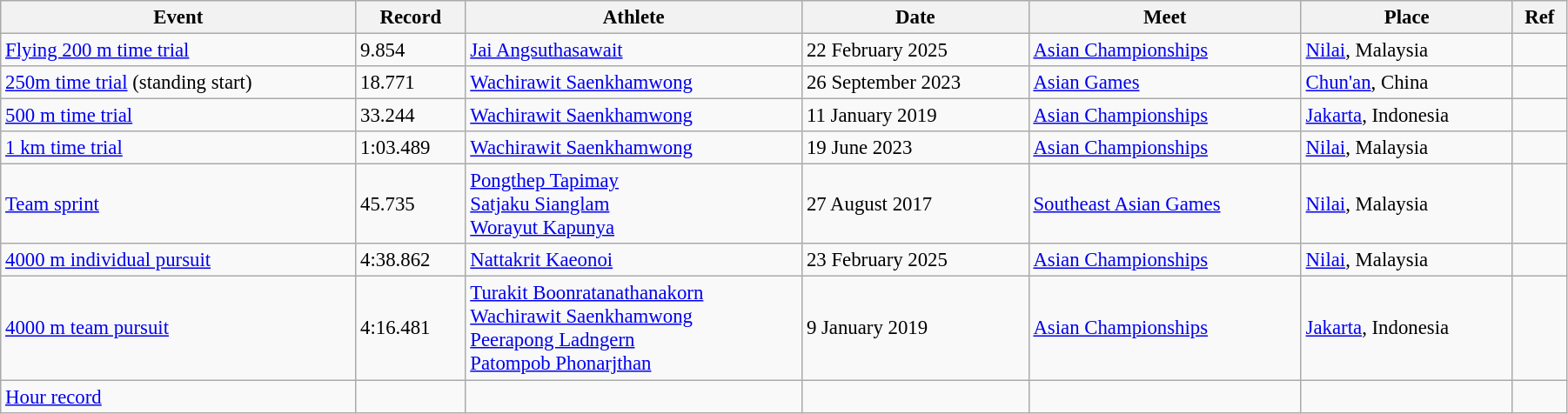<table class="wikitable" style="font-size:95%; width: 95%;">
<tr>
<th>Event</th>
<th>Record</th>
<th>Athlete</th>
<th>Date</th>
<th>Meet</th>
<th>Place</th>
<th>Ref</th>
</tr>
<tr>
<td><a href='#'>Flying 200 m time trial</a></td>
<td>9.854</td>
<td><a href='#'>Jai Angsuthasawait</a></td>
<td>22 February 2025</td>
<td><a href='#'>Asian Championships</a></td>
<td><a href='#'>Nilai</a>, Malaysia</td>
<td></td>
</tr>
<tr>
<td><a href='#'>250m time trial</a> (standing start)</td>
<td>18.771</td>
<td><a href='#'>Wachirawit Saenkhamwong</a></td>
<td>26 September 2023</td>
<td><a href='#'>Asian Games</a></td>
<td><a href='#'>Chun'an</a>, China</td>
<td></td>
</tr>
<tr>
<td><a href='#'>500 m time trial</a></td>
<td>33.244</td>
<td><a href='#'>Wachirawit Saenkhamwong</a></td>
<td>11 January 2019</td>
<td><a href='#'>Asian Championships</a></td>
<td><a href='#'>Jakarta</a>, Indonesia</td>
<td></td>
</tr>
<tr>
<td><a href='#'>1 km time trial</a></td>
<td>1:03.489</td>
<td><a href='#'>Wachirawit Saenkhamwong</a></td>
<td>19 June 2023</td>
<td><a href='#'>Asian Championships</a></td>
<td><a href='#'>Nilai</a>, Malaysia</td>
<td></td>
</tr>
<tr>
<td><a href='#'>Team sprint</a></td>
<td>45.735</td>
<td><a href='#'>Pongthep Tapimay</a><br><a href='#'>Satjaku Sianglam</a><br><a href='#'>Worayut Kapunya</a></td>
<td>27 August 2017</td>
<td><a href='#'>Southeast Asian Games</a></td>
<td><a href='#'>Nilai</a>, Malaysia</td>
<td></td>
</tr>
<tr>
<td><a href='#'>4000 m individual pursuit</a></td>
<td>4:38.862</td>
<td><a href='#'>Nattakrit Kaeonoi</a></td>
<td>23 February 2025</td>
<td><a href='#'>Asian Championships</a></td>
<td><a href='#'>Nilai</a>, Malaysia</td>
<td></td>
</tr>
<tr>
<td><a href='#'>4000 m team pursuit</a></td>
<td>4:16.481</td>
<td><a href='#'>Turakit Boonratanathanakorn</a><br><a href='#'>Wachirawit Saenkhamwong</a><br><a href='#'>Peerapong Ladngern</a><br><a href='#'>Patompob Phonarjthan</a></td>
<td>9 January 2019</td>
<td><a href='#'>Asian Championships</a></td>
<td><a href='#'>Jakarta</a>, Indonesia</td>
<td></td>
</tr>
<tr>
<td><a href='#'>Hour record</a></td>
<td></td>
<td></td>
<td></td>
<td></td>
<td></td>
<td></td>
</tr>
</table>
